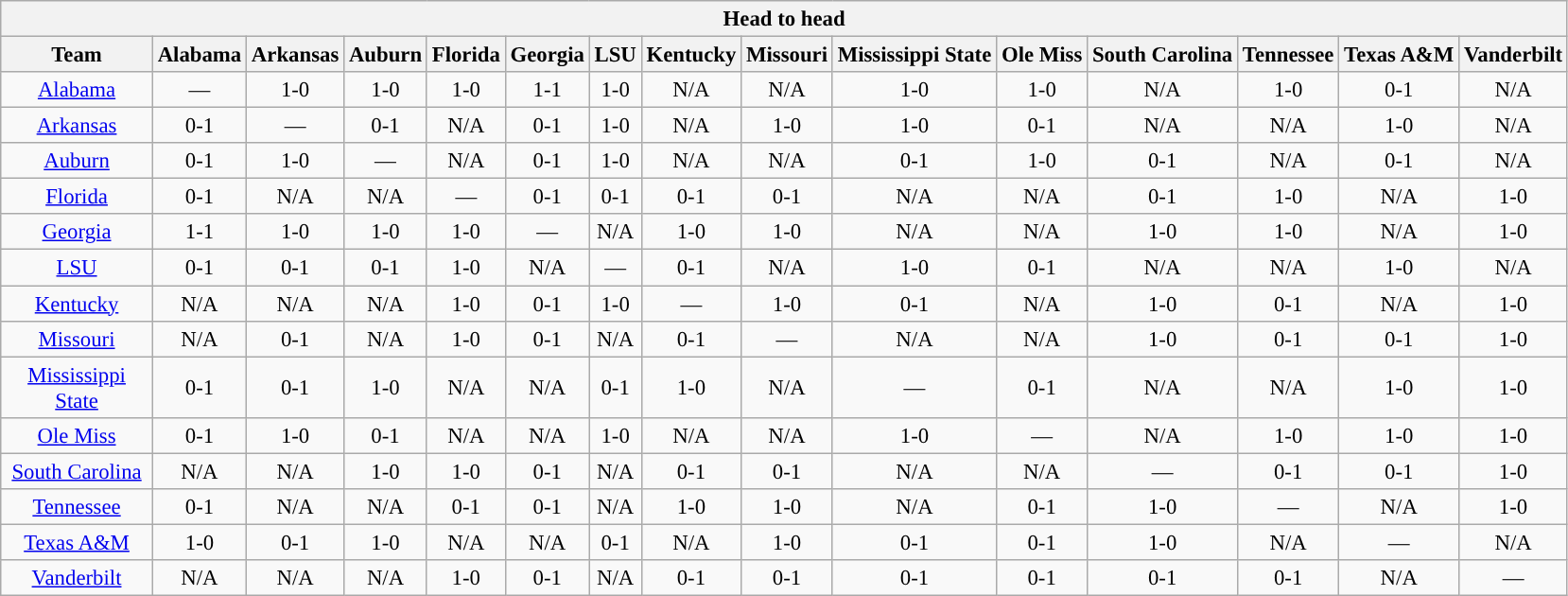<table class="wikitable" style="font-size:95%; text-align:center;">
<tr>
<th colspan=17>Head to head</th>
</tr>
<tr>
<th style="width:100px;">Team</th>
<th>Alabama</th>
<th>Arkansas</th>
<th>Auburn</th>
<th>Florida</th>
<th>Georgia</th>
<th>LSU</th>
<th>Kentucky</th>
<th>Missouri</th>
<th>Mississippi State</th>
<th>Ole Miss</th>
<th>South Carolina</th>
<th>Tennessee</th>
<th>Texas A&M</th>
<th>Vanderbilt</th>
</tr>
<tr>
<td><a href='#'>Alabama</a></td>
<td>—</td>
<td>1-0</td>
<td>1-0</td>
<td>1-0</td>
<td>1-1</td>
<td>1-0</td>
<td>N/A</td>
<td>N/A</td>
<td>1-0</td>
<td>1-0</td>
<td>N/A</td>
<td>1-0</td>
<td>0-1</td>
<td>N/A</td>
</tr>
<tr>
<td><a href='#'>Arkansas</a></td>
<td>0-1</td>
<td>—</td>
<td>0-1</td>
<td>N/A</td>
<td>0-1</td>
<td>1-0</td>
<td>N/A</td>
<td>1-0</td>
<td>1-0</td>
<td>0-1</td>
<td>N/A</td>
<td>N/A</td>
<td>1-0</td>
<td>N/A</td>
</tr>
<tr>
<td><a href='#'>Auburn</a></td>
<td>0-1</td>
<td>1-0</td>
<td>—</td>
<td>N/A</td>
<td>0-1</td>
<td>1-0</td>
<td>N/A</td>
<td>N/A</td>
<td>0-1</td>
<td>1-0</td>
<td>0-1</td>
<td>N/A</td>
<td>0-1</td>
<td>N/A</td>
</tr>
<tr>
<td><a href='#'>Florida</a></td>
<td>0-1</td>
<td>N/A</td>
<td>N/A</td>
<td>—</td>
<td>0-1</td>
<td>0-1</td>
<td>0-1</td>
<td>0-1</td>
<td>N/A</td>
<td>N/A</td>
<td>0-1</td>
<td>1-0</td>
<td>N/A</td>
<td>1-0</td>
</tr>
<tr>
<td><a href='#'>Georgia</a></td>
<td>1-1</td>
<td>1-0</td>
<td>1-0</td>
<td>1-0</td>
<td>—</td>
<td>N/A</td>
<td>1-0</td>
<td>1-0</td>
<td>N/A</td>
<td>N/A</td>
<td>1-0</td>
<td>1-0</td>
<td>N/A</td>
<td>1-0</td>
</tr>
<tr>
<td><a href='#'>LSU</a></td>
<td>0-1</td>
<td>0-1</td>
<td>0-1</td>
<td>1-0</td>
<td>N/A</td>
<td>—</td>
<td>0-1</td>
<td>N/A</td>
<td>1-0</td>
<td>0-1</td>
<td>N/A</td>
<td>N/A</td>
<td>1-0</td>
<td>N/A</td>
</tr>
<tr>
<td><a href='#'>Kentucky</a></td>
<td>N/A</td>
<td>N/A</td>
<td>N/A</td>
<td>1-0</td>
<td>0-1</td>
<td>1-0</td>
<td>—</td>
<td>1-0</td>
<td>0-1</td>
<td>N/A</td>
<td>1-0</td>
<td>0-1</td>
<td>N/A</td>
<td>1-0</td>
</tr>
<tr>
<td><a href='#'>Missouri</a></td>
<td>N/A</td>
<td>0-1</td>
<td>N/A</td>
<td>1-0</td>
<td>0-1</td>
<td>N/A</td>
<td>0-1</td>
<td>—</td>
<td>N/A</td>
<td>N/A</td>
<td>1-0</td>
<td>0-1</td>
<td>0-1</td>
<td>1-0</td>
</tr>
<tr>
<td><a href='#'>Mississippi State</a></td>
<td>0-1</td>
<td>0-1</td>
<td>1-0</td>
<td>N/A</td>
<td>N/A</td>
<td>0-1</td>
<td>1-0</td>
<td>N/A</td>
<td>—</td>
<td>0-1</td>
<td>N/A</td>
<td>N/A</td>
<td>1-0</td>
<td>1-0</td>
</tr>
<tr>
<td><a href='#'>Ole Miss</a></td>
<td>0-1</td>
<td>1-0</td>
<td>0-1</td>
<td>N/A</td>
<td>N/A</td>
<td>1-0</td>
<td>N/A</td>
<td>N/A</td>
<td>1-0</td>
<td>—</td>
<td>N/A</td>
<td>1-0</td>
<td>1-0</td>
<td>1-0</td>
</tr>
<tr>
<td><a href='#'>South Carolina</a></td>
<td>N/A</td>
<td>N/A</td>
<td>1-0</td>
<td>1-0</td>
<td>0-1</td>
<td>N/A</td>
<td>0-1</td>
<td>0-1</td>
<td>N/A</td>
<td>N/A</td>
<td>—</td>
<td>0-1</td>
<td>0-1</td>
<td>1-0</td>
</tr>
<tr>
<td><a href='#'>Tennessee</a></td>
<td>0-1</td>
<td>N/A</td>
<td>N/A</td>
<td>0-1</td>
<td>0-1</td>
<td>N/A</td>
<td>1-0</td>
<td>1-0</td>
<td>N/A</td>
<td>0-1</td>
<td>1-0</td>
<td>—</td>
<td>N/A</td>
<td>1-0</td>
</tr>
<tr>
<td><a href='#'>Texas A&M</a></td>
<td>1-0</td>
<td>0-1</td>
<td>1-0</td>
<td>N/A</td>
<td>N/A</td>
<td>0-1</td>
<td>N/A</td>
<td>1-0</td>
<td>0-1</td>
<td>0-1</td>
<td>1-0</td>
<td>N/A</td>
<td>—</td>
<td>N/A</td>
</tr>
<tr>
<td><a href='#'>Vanderbilt</a></td>
<td>N/A</td>
<td>N/A</td>
<td>N/A</td>
<td>1-0</td>
<td>0-1</td>
<td>N/A</td>
<td>0-1</td>
<td>0-1</td>
<td>0-1</td>
<td>0-1</td>
<td>0-1</td>
<td>0-1</td>
<td>N/A</td>
<td>—</td>
</tr>
</table>
